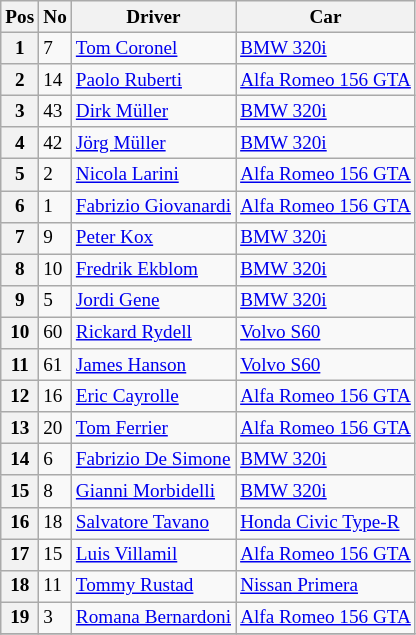<table class="wikitable" style="font-size: 80%;">
<tr>
<th>Pos</th>
<th>No</th>
<th>Driver</th>
<th>Car</th>
</tr>
<tr>
<th>1</th>
<td>7</td>
<td> <a href='#'>Tom Coronel</a></td>
<td><a href='#'>BMW 320i</a></td>
</tr>
<tr>
<th>2</th>
<td>14</td>
<td> <a href='#'>Paolo Ruberti</a></td>
<td><a href='#'>Alfa Romeo 156 GTA</a></td>
</tr>
<tr>
<th>3</th>
<td>43</td>
<td> <a href='#'>Dirk Müller</a></td>
<td><a href='#'>BMW 320i</a></td>
</tr>
<tr>
<th>4</th>
<td>42</td>
<td> <a href='#'>Jörg Müller</a></td>
<td><a href='#'>BMW 320i</a></td>
</tr>
<tr>
<th>5</th>
<td>2</td>
<td> <a href='#'>Nicola Larini</a></td>
<td><a href='#'>Alfa Romeo 156 GTA</a></td>
</tr>
<tr>
<th>6</th>
<td>1</td>
<td> <a href='#'>Fabrizio Giovanardi</a></td>
<td><a href='#'>Alfa Romeo 156 GTA</a></td>
</tr>
<tr>
<th>7</th>
<td>9</td>
<td> <a href='#'>Peter Kox</a></td>
<td><a href='#'>BMW 320i</a></td>
</tr>
<tr>
<th>8</th>
<td>10</td>
<td> <a href='#'>Fredrik Ekblom</a></td>
<td><a href='#'>BMW 320i</a></td>
</tr>
<tr>
<th>9</th>
<td>5</td>
<td> <a href='#'>Jordi Gene</a></td>
<td><a href='#'>BMW 320i</a></td>
</tr>
<tr>
<th>10</th>
<td>60</td>
<td> <a href='#'>Rickard Rydell</a></td>
<td><a href='#'>Volvo S60</a></td>
</tr>
<tr>
<th>11</th>
<td>61</td>
<td> <a href='#'>James Hanson</a></td>
<td><a href='#'>Volvo S60</a></td>
</tr>
<tr>
<th>12</th>
<td>16</td>
<td> <a href='#'>Eric Cayrolle</a></td>
<td><a href='#'>Alfa Romeo 156 GTA</a></td>
</tr>
<tr>
<th>13</th>
<td>20</td>
<td> <a href='#'>Tom Ferrier</a></td>
<td><a href='#'>Alfa Romeo 156 GTA</a></td>
</tr>
<tr>
<th>14</th>
<td>6</td>
<td> <a href='#'>Fabrizio De Simone</a></td>
<td><a href='#'>BMW 320i</a></td>
</tr>
<tr>
<th>15</th>
<td>8</td>
<td> <a href='#'>Gianni Morbidelli</a></td>
<td><a href='#'>BMW 320i</a></td>
</tr>
<tr>
<th>16</th>
<td>18</td>
<td> <a href='#'>Salvatore Tavano</a></td>
<td><a href='#'>Honda Civic Type-R</a></td>
</tr>
<tr>
<th>17</th>
<td>15</td>
<td> <a href='#'>Luis Villamil</a></td>
<td><a href='#'>Alfa Romeo 156 GTA</a></td>
</tr>
<tr>
<th>18</th>
<td>11</td>
<td> <a href='#'>Tommy Rustad</a></td>
<td><a href='#'>Nissan Primera</a></td>
</tr>
<tr>
<th>19</th>
<td>3</td>
<td> <a href='#'>Romana Bernardoni</a></td>
<td><a href='#'>Alfa Romeo 156 GTA</a></td>
</tr>
<tr>
</tr>
</table>
